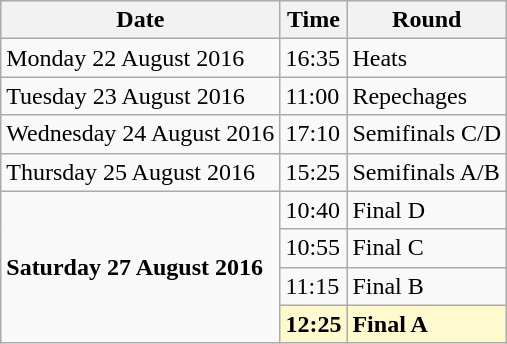<table class="wikitable">
<tr>
<th>Date</th>
<th>Time</th>
<th>Round</th>
</tr>
<tr>
<td>Monday 22 August 2016</td>
<td>16:35</td>
<td>Heats</td>
</tr>
<tr>
<td>Tuesday 23 August 2016</td>
<td>11:00</td>
<td>Repechages</td>
</tr>
<tr>
<td>Wednesday 24 August 2016</td>
<td>17:10</td>
<td>Semifinals C/D</td>
</tr>
<tr>
<td>Thursday 25 August 2016</td>
<td>15:25</td>
<td>Semifinals A/B</td>
</tr>
<tr>
<td rowspan=4><strong>Saturday 27 August 2016</strong></td>
<td>10:40</td>
<td>Final D</td>
</tr>
<tr>
<td>10:55</td>
<td>Final C</td>
</tr>
<tr>
<td>11:15</td>
<td>Final B</td>
</tr>
<tr>
<td style=background:lemonchiffon><strong>12:25</strong></td>
<td style=background:lemonchiffon><strong>Final A</strong></td>
</tr>
</table>
